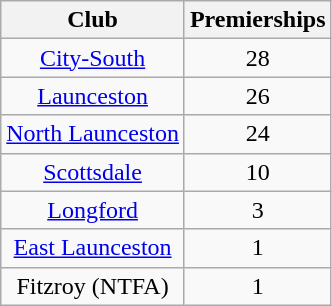<table class="wikitable sortable" style="text-align:center">
<tr>
<th>Club</th>
<th>Premierships</th>
</tr>
<tr>
<td><a href='#'>City-South</a></td>
<td>28</td>
</tr>
<tr>
<td><a href='#'>Launceston</a></td>
<td>26</td>
</tr>
<tr>
<td><a href='#'>North Launceston</a></td>
<td>24</td>
</tr>
<tr>
<td><a href='#'>Scottsdale</a></td>
<td>10</td>
</tr>
<tr>
<td><a href='#'>Longford</a></td>
<td>3</td>
</tr>
<tr>
<td><a href='#'>East Launceston</a></td>
<td>1</td>
</tr>
<tr>
<td>Fitzroy (NTFA)</td>
<td>1</td>
</tr>
</table>
